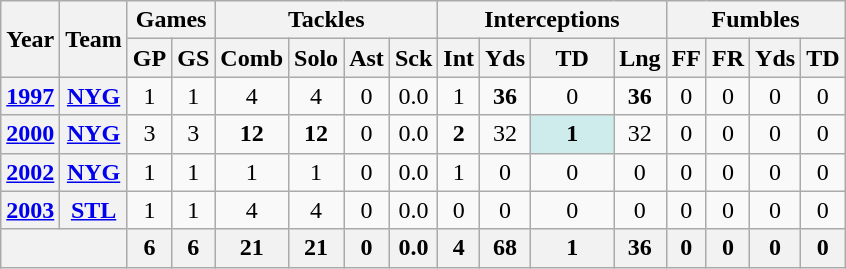<table class="wikitable" style="text-align:center">
<tr>
<th rowspan="2">Year</th>
<th rowspan="2">Team</th>
<th colspan="2">Games</th>
<th colspan="4">Tackles</th>
<th colspan="4">Interceptions</th>
<th colspan="4">Fumbles</th>
</tr>
<tr>
<th>GP</th>
<th>GS</th>
<th>Comb</th>
<th>Solo</th>
<th>Ast</th>
<th>Sck</th>
<th>Int</th>
<th>Yds</th>
<th>TD</th>
<th>Lng</th>
<th>FF</th>
<th>FR</th>
<th>Yds</th>
<th>TD</th>
</tr>
<tr>
<th><a href='#'>1997</a></th>
<th><a href='#'>NYG</a></th>
<td>1</td>
<td>1</td>
<td>4</td>
<td>4</td>
<td>0</td>
<td>0.0</td>
<td>1</td>
<td><strong>36</strong></td>
<td>0</td>
<td><strong>36</strong></td>
<td>0</td>
<td>0</td>
<td>0</td>
<td>0</td>
</tr>
<tr>
<th><a href='#'>2000</a></th>
<th><a href='#'>NYG</a></th>
<td>3</td>
<td>3</td>
<td><strong>12</strong></td>
<td><strong>12</strong></td>
<td>0</td>
<td>0.0</td>
<td><strong>2</strong></td>
<td>32</td>
<td style="background:#cfecec; width:3em;"><strong>1</strong></td>
<td>32</td>
<td>0</td>
<td>0</td>
<td>0</td>
<td>0</td>
</tr>
<tr>
<th><a href='#'>2002</a></th>
<th><a href='#'>NYG</a></th>
<td>1</td>
<td>1</td>
<td>1</td>
<td>1</td>
<td>0</td>
<td>0.0</td>
<td>1</td>
<td>0</td>
<td>0</td>
<td>0</td>
<td>0</td>
<td>0</td>
<td>0</td>
<td>0</td>
</tr>
<tr>
<th><a href='#'>2003</a></th>
<th><a href='#'>STL</a></th>
<td>1</td>
<td>1</td>
<td>4</td>
<td>4</td>
<td>0</td>
<td>0.0</td>
<td>0</td>
<td>0</td>
<td>0</td>
<td>0</td>
<td>0</td>
<td>0</td>
<td>0</td>
<td>0</td>
</tr>
<tr>
<th colspan="2"></th>
<th>6</th>
<th>6</th>
<th>21</th>
<th>21</th>
<th>0</th>
<th>0.0</th>
<th>4</th>
<th>68</th>
<th>1</th>
<th>36</th>
<th>0</th>
<th>0</th>
<th>0</th>
<th>0</th>
</tr>
</table>
